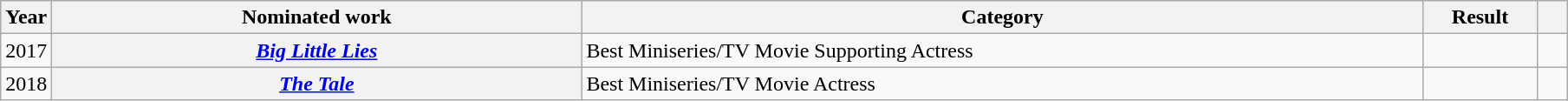<table class="wikitable sortable">
<tr>
<th scope="col" style="width:1em;">Year</th>
<th scope="col" style="width:25em;">Nominated work</th>
<th scope="col" style="width:40em;">Category</th>
<th scope="col" style="width:5em;">Result</th>
<th scope="col" style="width:1em;"class="unsortable"></th>
</tr>
<tr>
<td>2017</td>
<th><em><a href='#'>Big Little Lies</a></em></th>
<td>Best Miniseries/TV Movie Supporting Actress</td>
<td></td>
<td></td>
</tr>
<tr>
<td>2018</td>
<th><em><a href='#'>The Tale</a></em></th>
<td>Best Miniseries/TV Movie Actress</td>
<td></td>
<td></td>
</tr>
</table>
